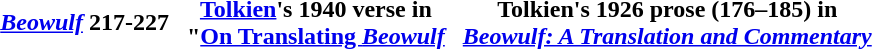<table cellpadding="5"  style="margin:1em auto;">
<tr>
<th><em><a href='#'>Beowulf</a></em> 217-227</th>
<th><a href='#'>Tolkien</a>'s 1940 verse in<br>"<a href='#'>On Translating <em>Beowulf</em></a></th>
<th>Tolkien's 1926 prose (176–185) in <br><em><a href='#'>Beowulf: A Translation and Commentary</a></em></th>
</tr>
<tr>
<td></td>
<td></td>
<td></td>
</tr>
</table>
